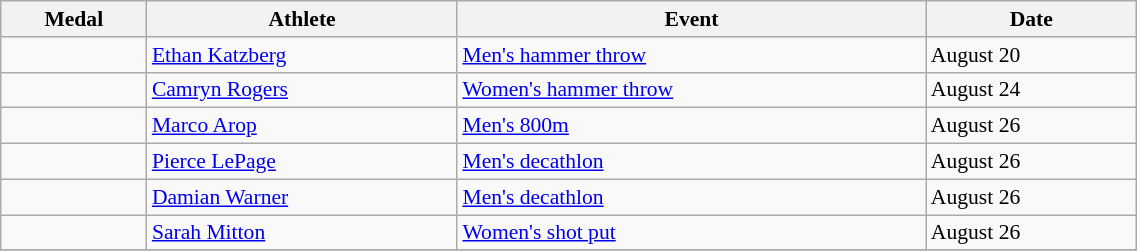<table class="wikitable" style="font-size:90%" width=60%>
<tr>
<th>Medal</th>
<th>Athlete</th>
<th>Event</th>
<th>Date</th>
</tr>
<tr>
<td></td>
<td><a href='#'>Ethan Katzberg</a></td>
<td><a href='#'>Men's hammer throw</a></td>
<td>August 20</td>
</tr>
<tr>
<td></td>
<td><a href='#'>Camryn Rogers</a></td>
<td><a href='#'>Women's hammer throw</a></td>
<td>August 24</td>
</tr>
<tr>
<td></td>
<td><a href='#'>Marco Arop</a></td>
<td><a href='#'>Men's 800m</a></td>
<td>August 26</td>
</tr>
<tr>
<td></td>
<td><a href='#'>Pierce LePage</a></td>
<td><a href='#'>Men's decathlon</a></td>
<td>August 26</td>
</tr>
<tr>
<td></td>
<td><a href='#'>Damian Warner</a></td>
<td><a href='#'>Men's decathlon</a></td>
<td>August 26</td>
</tr>
<tr>
<td></td>
<td><a href='#'>Sarah Mitton</a></td>
<td><a href='#'>Women's shot put</a></td>
<td>August 26</td>
</tr>
<tr>
</tr>
</table>
